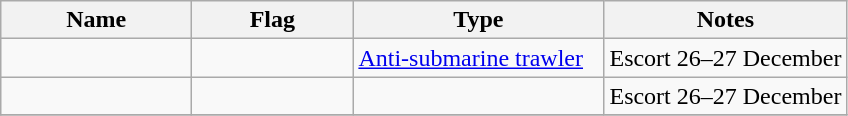<table class="wikitable sortable">
<tr>
<th scope="col" width="120px">Name</th>
<th scope="col" width="100px">Flag</th>
<th scope="col" width="160px">Type</th>
<th>Notes</th>
</tr>
<tr>
<td align="left"></td>
<td align="left"></td>
<td align="left"><a href='#'>Anti-submarine trawler</a></td>
<td align="left">Escort 26–27 December</td>
</tr>
<tr>
<td align="left"></td>
<td align="left"></td>
<td align="left"></td>
<td align="left">Escort  26–27 December</td>
</tr>
<tr>
</tr>
</table>
